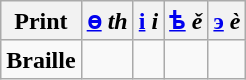<table class="wikitable" style="text-align:center">
<tr>
<th><strong>Print</strong></th>
<th><a href='#'>ѳ</a> <em>th</em></th>
<th><a href='#'>і</a> <em>i</em></th>
<th><a href='#'>ѣ</a> <em>ě</em></th>
<th><a href='#'>э</a> <em>è</em></th>
</tr>
<tr>
<td><strong>Braille</strong></td>
<td></td>
<td></td>
<td></td>
<td></td>
</tr>
</table>
